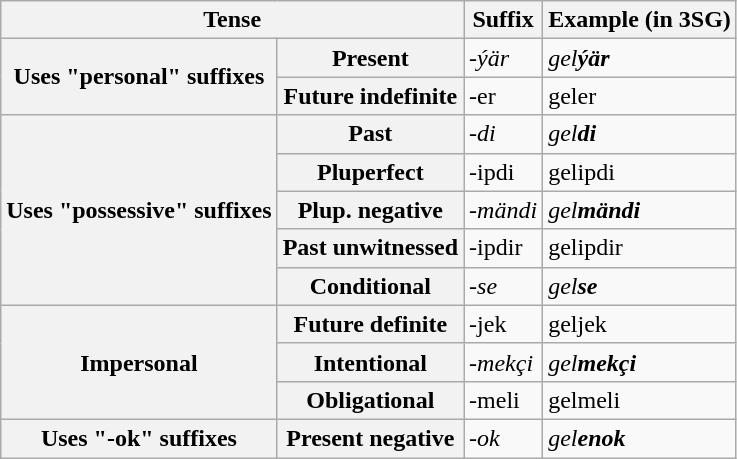<table class=wikitable>
<tr>
<th colspan=2>Tense</th>
<th>Suffix</th>
<th>Example (in 3SG)</th>
</tr>
<tr>
<th rowspan=2>Uses "personal" suffixes</th>
<th>Present</th>
<td><em>-ýär</em></td>
<td><em>gel<strong>ýär<strong><em></td>
</tr>
<tr>
<th>Future indefinite</th>
<td></em>-er<em></td>
<td></em>gel</strong>er</em></strong></td>
</tr>
<tr>
<th rowspan=5>Uses "possessive" suffixes</th>
<th>Past</th>
<td><em>-di</em></td>
<td><em>gel<strong>di<strong><em></td>
</tr>
<tr>
<th>Pluperfect</th>
<td></em>-ipdi<em></td>
<td></em>gel</strong>ipdi</em></strong></td>
</tr>
<tr>
<th>Plup. negative</th>
<td><em>-mändi</em></td>
<td><em>gel<strong>mändi<strong><em></td>
</tr>
<tr>
<th>Past unwitnessed</th>
<td></em>-ipdir<em></td>
<td></em>gel</strong>ipdir</em></strong></td>
</tr>
<tr>
<th>Conditional</th>
<td><em>-se</em></td>
<td><em>gel<strong>se<strong><em></td>
</tr>
<tr>
<th rowspan=3>Impersonal</th>
<th>Future definite</th>
<td></em>-jek<em></td>
<td></em>gel</strong>jek</em></strong></td>
</tr>
<tr>
<th>Intentional</th>
<td><em>-mekçi</em></td>
<td><em>gel<strong>mekçi<strong><em></td>
</tr>
<tr>
<th>Obligational</th>
<td></em>-meli<em></td>
<td></em>gel</strong>meli</em></strong></td>
</tr>
<tr>
<th rowspan=5>Uses "-ok" suffixes</th>
<th>Present negative</th>
<td><em>-ok</em></td>
<td><em>gel<strong>enok<strong><em></td>
</tr>
</table>
